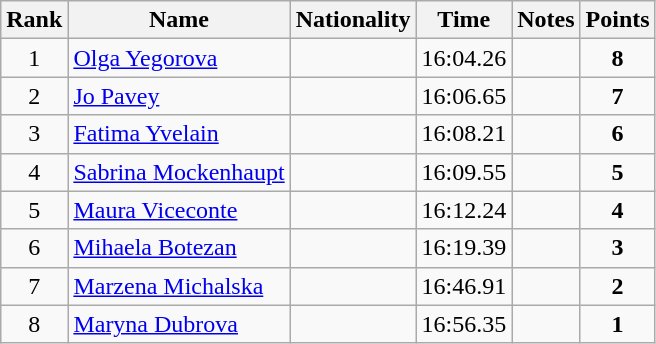<table class="wikitable sortable" style="text-align:center">
<tr>
<th>Rank</th>
<th>Name</th>
<th>Nationality</th>
<th>Time</th>
<th>Notes</th>
<th>Points</th>
</tr>
<tr>
<td>1</td>
<td align=left><a href='#'>Olga Yegorova</a></td>
<td align=left></td>
<td>16:04.26</td>
<td></td>
<td><strong>8</strong></td>
</tr>
<tr>
<td>2</td>
<td align=left><a href='#'>Jo Pavey</a></td>
<td align=left></td>
<td>16:06.65</td>
<td></td>
<td><strong>7</strong></td>
</tr>
<tr>
<td>3</td>
<td align=left><a href='#'>Fatima Yvelain</a></td>
<td align=left></td>
<td>16:08.21</td>
<td></td>
<td><strong>6</strong></td>
</tr>
<tr>
<td>4</td>
<td align=left><a href='#'>Sabrina Mockenhaupt</a></td>
<td align=left></td>
<td>16:09.55</td>
<td></td>
<td><strong>5</strong></td>
</tr>
<tr>
<td>5</td>
<td align=left><a href='#'>Maura Viceconte</a></td>
<td align=left></td>
<td>16:12.24</td>
<td></td>
<td><strong>4</strong></td>
</tr>
<tr>
<td>6</td>
<td align=left><a href='#'>Mihaela Botezan</a></td>
<td align=left></td>
<td>16:19.39</td>
<td></td>
<td><strong>3</strong></td>
</tr>
<tr>
<td>7</td>
<td align=left><a href='#'>Marzena Michalska</a></td>
<td align=left></td>
<td>16:46.91</td>
<td></td>
<td><strong>2</strong></td>
</tr>
<tr>
<td>8</td>
<td align=left><a href='#'>Maryna Dubrova</a></td>
<td align=left></td>
<td>16:56.35</td>
<td></td>
<td><strong>1</strong></td>
</tr>
</table>
